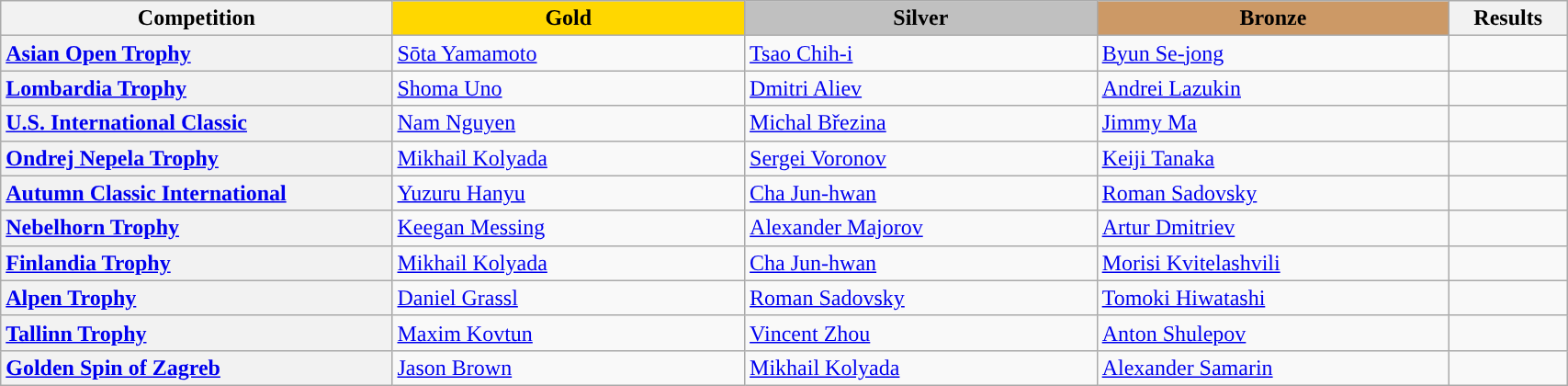<table class="wikitable unsortable" style="text-align:left; width:90%;">
<tr>
<th scope="col" style="text-align:center; width:25%;">Competition</th>
<td scope="col" style="text-align:center; width:22.5%; background:gold"><strong>Gold</strong></td>
<td scope="col" style="text-align:center; width:22.5%; background:silver"><strong>Silver</strong></td>
<td scope="col" style="text-align:center; width:22.5%; background:#c96"><strong>Bronze</strong></td>
<th scope="col" style="text-align:center; width:7.5%;">Results</th>
</tr>
<tr>
<th scope="row" style="text-align:left"> <a href='#'>Asian Open Trophy</a></th>
<td> <a href='#'>Sōta Yamamoto</a></td>
<td> <a href='#'>Tsao Chih-i</a></td>
<td> <a href='#'>Byun Se-jong</a></td>
<td></td>
</tr>
<tr>
<th scope="row" style="text-align:left"> <a href='#'>Lombardia Trophy</a></th>
<td> <a href='#'>Shoma Uno</a></td>
<td> <a href='#'>Dmitri Aliev</a></td>
<td> <a href='#'>Andrei Lazukin</a></td>
<td></td>
</tr>
<tr>
<th scope="row" style="text-align:left"> <a href='#'>U.S. International Classic</a></th>
<td> <a href='#'>Nam Nguyen</a></td>
<td> <a href='#'>Michal Březina</a></td>
<td> <a href='#'>Jimmy Ma</a></td>
<td></td>
</tr>
<tr>
<th scope="row" style="text-align:left"> <a href='#'>Ondrej Nepela Trophy</a></th>
<td> <a href='#'>Mikhail Kolyada</a></td>
<td> <a href='#'>Sergei Voronov</a></td>
<td> <a href='#'>Keiji Tanaka</a></td>
<td></td>
</tr>
<tr>
<th scope="row" style="text-align:left"> <a href='#'>Autumn Classic International</a></th>
<td> <a href='#'>Yuzuru Hanyu</a></td>
<td> <a href='#'>Cha Jun-hwan</a></td>
<td> <a href='#'>Roman Sadovsky</a></td>
<td></td>
</tr>
<tr>
<th scope="row" style="text-align:left"> <a href='#'>Nebelhorn Trophy</a></th>
<td> <a href='#'>Keegan Messing</a></td>
<td> <a href='#'>Alexander Majorov</a></td>
<td> <a href='#'>Artur Dmitriev</a></td>
<td></td>
</tr>
<tr>
<th scope="row" style="text-align:left"> <a href='#'>Finlandia Trophy</a></th>
<td> <a href='#'>Mikhail Kolyada</a></td>
<td> <a href='#'>Cha Jun-hwan</a></td>
<td> <a href='#'>Morisi Kvitelashvili</a></td>
<td></td>
</tr>
<tr>
<th scope="row" style="text-align:left"> <a href='#'>Alpen Trophy</a></th>
<td> <a href='#'>Daniel Grassl</a></td>
<td> <a href='#'>Roman Sadovsky</a></td>
<td> <a href='#'>Tomoki Hiwatashi</a></td>
<td></td>
</tr>
<tr>
<th scope="row" style="text-align:left"> <a href='#'>Tallinn Trophy</a></th>
<td> <a href='#'>Maxim Kovtun</a></td>
<td> <a href='#'>Vincent Zhou</a></td>
<td> <a href='#'>Anton Shulepov</a></td>
<td></td>
</tr>
<tr>
<th scope="row" style="text-align:left"> <a href='#'>Golden Spin of Zagreb</a></th>
<td> <a href='#'>Jason Brown</a></td>
<td> <a href='#'>Mikhail Kolyada</a></td>
<td> <a href='#'>Alexander Samarin</a></td>
<td></td>
</tr>
</table>
